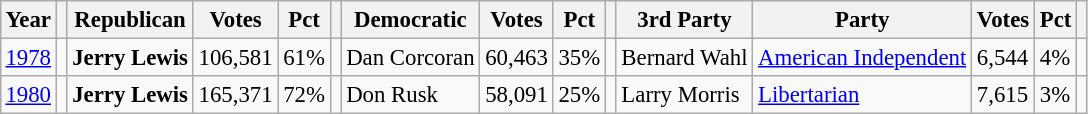<table class="wikitable" style="margin:0.5em ; font-size:95%">
<tr>
<th>Year</th>
<th></th>
<th>Republican</th>
<th>Votes</th>
<th>Pct</th>
<th></th>
<th>Democratic</th>
<th>Votes</th>
<th>Pct</th>
<th></th>
<th>3rd Party</th>
<th>Party</th>
<th>Votes</th>
<th>Pct</th>
<th></th>
</tr>
<tr>
<td><a href='#'>1978</a></td>
<td></td>
<td><strong>Jerry Lewis</strong></td>
<td>106,581</td>
<td>61%</td>
<td></td>
<td>Dan Corcoran</td>
<td>60,463</td>
<td>35%</td>
<td></td>
<td>Bernard Wahl</td>
<td><a href='#'>American Independent</a></td>
<td>6,544</td>
<td>4%</td>
<td></td>
</tr>
<tr>
<td><a href='#'>1980</a></td>
<td></td>
<td><strong>Jerry Lewis</strong></td>
<td>165,371</td>
<td>72%</td>
<td></td>
<td>Don Rusk</td>
<td>58,091</td>
<td>25%</td>
<td></td>
<td>Larry Morris</td>
<td><a href='#'>Libertarian</a></td>
<td>7,615</td>
<td>3%</td>
<td></td>
</tr>
</table>
